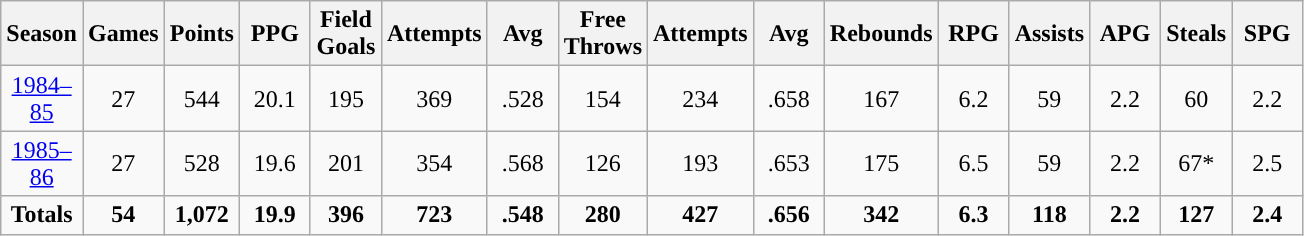<table class="wikitable sortable" style="text-align:center">
<tr>
<th width=40px>Season</th>
<th width=40px>Games</th>
<th width=40px>Points</th>
<th width=40px>PPG</th>
<th width=40px>Field Goals</th>
<th width=40px>Attempts</th>
<th width=40px>Avg</th>
<th width=40px>Free Throws</th>
<th width=40px>Attempts</th>
<th width=40px>Avg</th>
<th width=40px>Rebounds</th>
<th width=40px>RPG</th>
<th width=40px>Assists</th>
<th width=40px>APG</th>
<th width=40px>Steals</th>
<th width=40px>SPG</th>
</tr>
<tr>
<td><a href='#'>1984–85</a></td>
<td>27</td>
<td>544</td>
<td>20.1</td>
<td>195</td>
<td>369</td>
<td>.528</td>
<td>154</td>
<td>234</td>
<td>.658</td>
<td>167</td>
<td>6.2</td>
<td>59</td>
<td>2.2</td>
<td>60</td>
<td>2.2</td>
</tr>
<tr>
<td><a href='#'>1985–86</a></td>
<td>27</td>
<td>528</td>
<td>19.6</td>
<td>201</td>
<td>354</td>
<td>.568</td>
<td>126</td>
<td>193</td>
<td>.653</td>
<td>175</td>
<td>6.5</td>
<td>59</td>
<td>2.2</td>
<td>67*</td>
<td>2.5</td>
</tr>
<tr class="sortbottom">
<td><strong>Totals</strong></td>
<td><strong>54</strong></td>
<td><strong>1,072</strong></td>
<td><strong>19.9</strong></td>
<td><strong>396</strong></td>
<td><strong>723</strong></td>
<td><strong>.548</strong></td>
<td><strong>280</strong></td>
<td><strong>427</strong></td>
<td><strong>.656</strong></td>
<td><strong>342</strong></td>
<td><strong>6.3</strong></td>
<td><strong>118</strong></td>
<td><strong>2.2</strong></td>
<td><strong>127</strong></td>
<td><strong>2.4</strong></td>
</tr>
</table>
